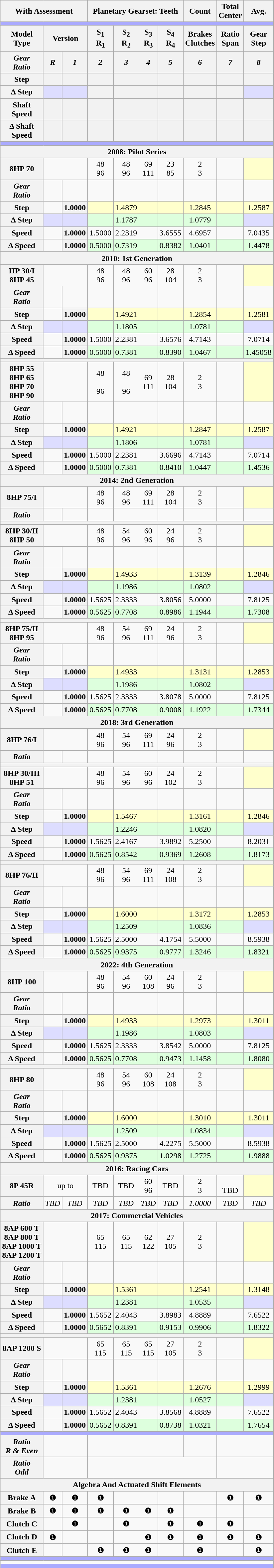<table class="wikitable collapsible" style="text-align:center">
<tr>
<th colspan="3">With Assessment</th>
<th colspan="4">Planetary Gearset: Teeth</th>
<th>Count</th>
<th>Total<br>Center</th>
<th>Avg.</th>
</tr>
<tr>
<td colspan="10" style="background:#AAF;"></td>
</tr>
<tr>
<th>Model<br>Type</th>
<th colspan=2>Version</th>
<th>S<sub>1</sub><br>R<sub>1</sub></th>
<th>S<sub>2</sub><br>R<sub>2</sub></th>
<th>S<sub>3</sub><br>R<sub>3</sub></th>
<th>S<sub>4</sub><br>R<sub>4</sub></th>
<th>Brakes<br>Clutches</th>
<th>Ratio<br>Span</th>
<th>Gear<br>Step</th>
</tr>
<tr style="font-style:italic;">
<th>Gear<br>Ratio</th>
<th>R<br></th>
<th>1<br></th>
<th>2<br></th>
<th>3<br></th>
<th>4<br></th>
<th>5<br></th>
<th>6<br></th>
<th>7<br></th>
<th>8<br></th>
</tr>
<tr>
<th>Step</th>
<th></th>
<th></th>
<th></th>
<th></th>
<th></th>
<th></th>
<th></th>
<th></th>
<th></th>
</tr>
<tr>
<th>Δ Step</th>
<th style="background:#DDF;"></th>
<th style="background:#DDF;"></th>
<th></th>
<th></th>
<th></th>
<th></th>
<th></th>
<th></th>
<th style="background:#DDF;"></th>
</tr>
<tr>
<th>Shaft<br>Speed</th>
<th></th>
<th></th>
<th></th>
<th></th>
<th></th>
<th></th>
<th></th>
<th></th>
<th></th>
</tr>
<tr>
<th>Δ Shaft<br>Speed</th>
<th></th>
<th></th>
<th></th>
<th></th>
<th></th>
<th></th>
<th></th>
<th></th>
<th></th>
</tr>
<tr>
<td colspan="10" style="background:#AAF;"></td>
</tr>
<tr>
<th colspan="10">2008: Pilot Series</th>
</tr>
<tr>
<th>8HP 70</th>
<td colspan="2"></td>
<td>48<br>96</td>
<td>48<br>96</td>
<td>69<br>111</td>
<td>23<br>85</td>
<td>2<br>3</td>
<td><br></td>
<td style="background:#FFC;"></td>
</tr>
<tr style="font-style:italic;">
<th>Gear<br>Ratio</th>
<td></td>
<td><br></td>
<td></td>
<td><br></td>
<td></td>
<td></td>
<td><br></td>
<td></td>
<td><br></td>
</tr>
<tr>
<th>Step</th>
<td></td>
<th>1.0000</th>
<td style="background:#FFC;"></td>
<td style="background:#FFC;">1.4879</td>
<td style="background:#FFC;"></td>
<td style="background:#FFC;"></td>
<td style="background:#FFC;">1.2845</td>
<td style="background:#FFC;"></td>
<td style="background:#FFC;">1.2587</td>
</tr>
<tr>
<th>Δ Step</th>
<td style="background:#DDF;"></td>
<td style="background:#DDF;"></td>
<td style="background:#DFD;"></td>
<td style="background:#DFD;">1.1787</td>
<td style="background:#DFD;"></td>
<td style="background:#DFD;"></td>
<td style="background:#DFD;">1.0779</td>
<td style="background:#DFD;"></td>
<td style="background:#DDF;"></td>
</tr>
<tr>
<th>Speed</th>
<td></td>
<th>1.0000</th>
<td>1.5000</td>
<td>2.2319</td>
<td></td>
<td>3.6555</td>
<td>4.6957</td>
<td></td>
<td>7.0435</td>
</tr>
<tr>
<th>Δ Speed</th>
<td></td>
<th>1.0000</th>
<td style="background:#DFD;">0.5000</td>
<td style="background:#DFD;">0.7319</td>
<td style="background:#DFD;"></td>
<td style="background:#DFD;">0.8382</td>
<td style="background:#DFD;">1.0401</td>
<td style="background:#DFD;"></td>
<td style="background:#DFD;">1.4478</td>
</tr>
<tr>
<th colspan="10">2010: 1st Generation</th>
</tr>
<tr>
<th>HP 30/I<br>8HP 45</th>
<td colspan="2"><br></td>
<td>48<br>96</td>
<td>48<br>96</td>
<td>60<br>96</td>
<td>28<br>104</td>
<td>2<br>3</td>
<td><br></td>
<td style="background:#FFC;"></td>
</tr>
<tr style="font-style:italic;">
<th>Gear<br>Ratio</th>
<td></td>
<td><br></td>
<td></td>
<td><br></td>
<td></td>
<td></td>
<td><br></td>
<td></td>
<td><br></td>
</tr>
<tr>
<th>Step</th>
<td></td>
<th>1.0000</th>
<td style="background:#FFC;"></td>
<td style="background:#FFC;">1.4921</td>
<td style="background:#FFC;"></td>
<td style="background:#FFC;"></td>
<td style="background:#FFC;">1.2854</td>
<td style="background:#FFC;"></td>
<td style="background:#FFC;">1.2581</td>
</tr>
<tr>
<th>Δ Step</th>
<td style="background:#DDF;"></td>
<td style="background:#DDF;"></td>
<td style="background:#DFD;"></td>
<td style="background:#DFD;">1.1805</td>
<td style="background:#DFD;"></td>
<td style="background:#DFD;"></td>
<td style="background:#DFD;">1.0781</td>
<td style="background:#DFD;"></td>
<td style="background:#DDF;"></td>
</tr>
<tr>
<th>Speed</th>
<td></td>
<th>1.0000</th>
<td>1.5000</td>
<td>2.2381</td>
<td></td>
<td>3.6576</td>
<td>4.7143</td>
<td></td>
<td>7.0714</td>
</tr>
<tr>
<th>Δ Speed</th>
<td></td>
<th>1.0000</th>
<td style="background:#DFD;">0.5000</td>
<td style="background:#DFD;">0.7381</td>
<td style="background:#DFD;"></td>
<td style="background:#DFD;">0.8390</td>
<td style="background:#DFD;">1.0467</td>
<td style="background:#DFD;"></td>
<td style="background:#DFD;">1.45058</td>
</tr>
<tr>
<th colspan="10"></th>
</tr>
<tr>
<th>8HP 55<br>8HP 65<br>8HP 70<br>8HP 90</th>
<td colspan="2"><br><br><br></td>
<td>48<br><br>96</td>
<td>48<br><br>96</td>
<td>69<br>111</td>
<td>28<br>104</td>
<td>2<br>3</td>
<td><br></td>
<td style="background:#FFC;"></td>
</tr>
<tr style="font-style:italic;">
<th>Gear<br>Ratio</th>
<td></td>
<td><br></td>
<td></td>
<td><br></td>
<td></td>
<td></td>
<td><br></td>
<td></td>
<td><br></td>
</tr>
<tr>
<th>Step</th>
<td></td>
<th>1.0000</th>
<td style="background:#FFC;"></td>
<td style="background:#FFC;">1.4921</td>
<td style="background:#FFC;"></td>
<td style="background:#FFC;"></td>
<td style="background:#FFC;">1.2847</td>
<td style="background:#FFC;"></td>
<td style="background:#FFC;">1.2587</td>
</tr>
<tr>
<th>Δ Step</th>
<td style="background:#DDF;"></td>
<td style="background:#DDF;"></td>
<td style="background:#DFD;"></td>
<td style="background:#DFD;">1.1806</td>
<td style="background:#DFD;"></td>
<td style="background:#DFD;"></td>
<td style="background:#DFD;">1.0781</td>
<td style="background:#DFD;"></td>
<td style="background:#DDF;"></td>
</tr>
<tr>
<th>Speed</th>
<td></td>
<th>1.0000</th>
<td>1.5000</td>
<td>2.2381</td>
<td></td>
<td>3.6696</td>
<td>4.7143</td>
<td></td>
<td>7.0714</td>
</tr>
<tr>
<th>Δ Speed</th>
<td></td>
<th>1.0000</th>
<td style="background:#DFD;">0.5000</td>
<td style="background:#DFD;">0.7381</td>
<td style="background:#DFD;"></td>
<td style="background:#DFD;">0.8410</td>
<td style="background:#DFD;">1.0447</td>
<td style="background:#DFD;"></td>
<td style="background:#DFD;">1.4536</td>
</tr>
<tr>
<th colspan="10">2014: 2nd Generation</th>
</tr>
<tr>
<th>8HP 75/I</th>
<td colspan="2"></td>
<td>48<br>96</td>
<td>48<br>96</td>
<td>69<br>111</td>
<td>28<br>104</td>
<td>2<br>3</td>
<td><br></td>
<td style="background:#FFC;"></td>
</tr>
<tr style="font-style:italic;">
<th>Ratio</th>
<td></td>
<td></td>
<td></td>
<td></td>
<td></td>
<td></td>
<td></td>
<td></td>
<td></td>
</tr>
<tr>
<th colspan="10"></th>
</tr>
<tr>
<th>8HP 30/II<br>8HP 50</th>
<td colspan="2"><br></td>
<td>48<br>96</td>
<td>54<br>96</td>
<td>60<br>96</td>
<td>24<br>96</td>
<td>2<br>3</td>
<td><br></td>
<td style="background:#FFC;"></td>
</tr>
<tr style="font-style:italic;">
<th>Gear<br>Ratio</th>
<td></td>
<td><br></td>
<td></td>
<td><br></td>
<td></td>
<td><br></td>
<td><br></td>
<td></td>
<td><br></td>
</tr>
<tr>
<th>Step</th>
<td></td>
<th>1.0000</th>
<td style="background:#FFC;"></td>
<td style="background:#FFC;">1.4933</td>
<td style="background:#FFC;"></td>
<td style="background:#FFC;"></td>
<td style="background:#FFC;">1.3139</td>
<td style="background:#FFC;"></td>
<td style="background:#FFC;">1.2846</td>
</tr>
<tr>
<th>Δ Step</th>
<td style="background:#DDF;"></td>
<td style="background:#DDF;"></td>
<td style="background:#DFD;"></td>
<td style="background:#DFD;">1.1986</td>
<td style="background:#DFD;"></td>
<td style="background:#DFD;"></td>
<td style="background:#DFD;">1.0802</td>
<td style="background:#DFD;"></td>
<td style="background:#DDF;"></td>
</tr>
<tr>
<th>Speed</th>
<td></td>
<th>1.0000</th>
<td>1.5625</td>
<td>2.3333</td>
<td></td>
<td>3.8056</td>
<td>5.0000</td>
<td></td>
<td>7.8125</td>
</tr>
<tr>
<th>Δ Speed</th>
<td></td>
<th>1.0000</th>
<td style="background:#DFD;">0.5625</td>
<td style="background:#DFD;">0.7708</td>
<td style="background:#DFD;"></td>
<td style="background:#DFD;">0.8986</td>
<td style="background:#DFD;">1.1944</td>
<td style="background:#DFD;"></td>
<td style="background:#DFD;">1.7308</td>
</tr>
<tr>
<th colspan="10"></th>
</tr>
<tr>
<th>8HP 75/II<br>8HP 95</th>
<td colspan="2"><br></td>
<td>48<br>96</td>
<td>54<br>96</td>
<td>69<br>111</td>
<td>24<br>96</td>
<td>2<br>3</td>
<td><br></td>
<td style="background:#FFC;"></td>
</tr>
<tr style="font-style:italic;">
<th>Gear<br>Ratio</th>
<td></td>
<td><br></td>
<td></td>
<td><br></td>
<td></td>
<td><br></td>
<td><br></td>
<td></td>
<td><br></td>
</tr>
<tr>
<th>Step</th>
<td></td>
<th>1.0000</th>
<td style="background:#FFC;"></td>
<td style="background:#FFC;">1.4933</td>
<td style="background:#FFC;"></td>
<td style="background:#FFC;"></td>
<td style="background:#FFC;">1.3131</td>
<td style="background:#FFC;"></td>
<td style="background:#FFC;">1.2853</td>
</tr>
<tr>
<th>Δ Step</th>
<td style="background:#DDF;"></td>
<td style="background:#DDF;"></td>
<td style="background:#DFD;"></td>
<td style="background:#DFD;">1.1986</td>
<td style="background:#DFD;"></td>
<td style="background:#DFD;"></td>
<td style="background:#DFD;">1.0802</td>
<td style="background:#DFD;"></td>
<td style="background:#DDF;"></td>
</tr>
<tr>
<th>Speed</th>
<td></td>
<th>1.0000</th>
<td>1.5625</td>
<td>2.3333</td>
<td></td>
<td>3.8078</td>
<td>5.0000</td>
<td></td>
<td>7.8125</td>
</tr>
<tr>
<th>Δ Speed</th>
<td></td>
<th>1.0000</th>
<td style="background:#DFD;">0.5625</td>
<td style="background:#DFD;">0.7708</td>
<td style="background:#DFD;"></td>
<td style="background:#DFD;">0.9008</td>
<td style="background:#DFD;">1.1922</td>
<td style="background:#DFD;"></td>
<td style="background:#DFD;">1.7344</td>
</tr>
<tr>
<th colspan="10">2018: 3rd Generation</th>
</tr>
<tr>
<th>8HP 76/I</th>
<td colspan="2"></td>
<td>48<br>96</td>
<td>54<br>96</td>
<td>69<br>111</td>
<td>24<br>96</td>
<td>2<br>3</td>
<td><br></td>
<td style="background:#FFC;"></td>
</tr>
<tr style="font-style:italic;">
<th>Ratio</th>
<td></td>
<td></td>
<td></td>
<td></td>
<td></td>
<td></td>
<td></td>
<td></td>
<td></td>
</tr>
<tr>
<th colspan="10"></th>
</tr>
<tr>
<th>8HP 30/III<br>8HP 51</th>
<td colspan="2"><br></td>
<td>48<br>96</td>
<td>54<br>96</td>
<td>60<br>96</td>
<td>24<br>102</td>
<td>2<br>3</td>
<td><br></td>
<td style="background:#FFC;"></td>
</tr>
<tr style="font-style:italic;">
<th>Gear<br>Ratio</th>
<td></td>
<td><br></td>
<td></td>
<td><br></td>
<td></td>
<td></td>
<td><br></td>
<td></td>
<td><br></td>
</tr>
<tr>
<th>Step</th>
<td></td>
<th>1.0000</th>
<td style="background:#FFC;"></td>
<td style="background:#FFC;">1.5467</td>
<td style="background:#FFC;"></td>
<td style="background:#FFC;"></td>
<td style="background:#FFC;">1.3161</td>
<td style="background:#FFC;"></td>
<td style="background:#FFC;">1.2846</td>
</tr>
<tr>
<th>Δ Step</th>
<td style="background:#DDF;"></td>
<td style="background:#DDF;"></td>
<td style="background:#DFD;"></td>
<td style="background:#DFD;">1.2246</td>
<td style="background:#DFD;"></td>
<td style="background:#DFD;"></td>
<td style="background:#DFD;">1.0820</td>
<td style="background:#DFD;"></td>
<td style="background:#DDF;"></td>
</tr>
<tr>
<th>Speed</th>
<td></td>
<th>1.0000</th>
<td>1.5625</td>
<td>2.4167</td>
<td></td>
<td>3.9892</td>
<td>5.2500</td>
<td></td>
<td>8.2031</td>
</tr>
<tr>
<th>Δ Speed</th>
<td></td>
<th>1.0000</th>
<td style="background:#DFD;">0.5625</td>
<td style="background:#DFD;">0.8542</td>
<td style="background:#DFD;"></td>
<td style="background:#DFD;">0.9369</td>
<td style="background:#DFD;">1.2608</td>
<td style="background:#DFD;"></td>
<td style="background:#DFD;">1.8173</td>
</tr>
<tr>
<th colspan="10"></th>
</tr>
<tr>
<th>8HP 76/II</th>
<td colspan="2"></td>
<td>48<br>96</td>
<td>54<br>96</td>
<td>69<br>111</td>
<td>24<br>108</td>
<td>2<br>3</td>
<td><br></td>
<td style="background:#FFC;"></td>
</tr>
<tr style="font-style:italic;">
<th>Gear<br>Ratio</th>
<td></td>
<td><br></td>
<td></td>
<td><br></td>
<td></td>
<td></td>
<td><br></td>
<td></td>
<td><br></td>
</tr>
<tr>
<th>Step</th>
<td></td>
<th>1.0000</th>
<td style="background:#FFC;"></td>
<td style="background:#FFC;">1.6000</td>
<td style="background:#FFC;"></td>
<td style="background:#FFC;"></td>
<td style="background:#FFC;">1.3172</td>
<td style="background:#FFC;"></td>
<td style="background:#FFC;">1.2853</td>
</tr>
<tr>
<th>Δ Step</th>
<td style="background:#DDF;"></td>
<td style="background:#DDF;"></td>
<td style="background:#DFD;"></td>
<td style="background:#DFD;">1.2509</td>
<td style="background:#DFD;"></td>
<td style="background:#DFD;"></td>
<td style="background:#DFD;">1.0836</td>
<td style="background:#DFD;"></td>
<td style="background:#DDF;"></td>
</tr>
<tr>
<th>Speed</th>
<td></td>
<th>1.0000</th>
<td>1.5625</td>
<td>2.5000</td>
<td></td>
<td>4.1754</td>
<td>5.5000</td>
<td></td>
<td>8.5938</td>
</tr>
<tr>
<th>Δ Speed</th>
<td></td>
<th>1.0000</th>
<td style="background:#DFD;">0.5625</td>
<td style="background:#DFD;">0.9375</td>
<td style="background:#DFD;"></td>
<td style="background:#DFD;">0.9777</td>
<td style="background:#DFD;">1.3246</td>
<td style="background:#DFD;"></td>
<td style="background:#DFD;">1.8321</td>
</tr>
<tr>
<th colspan="10">2022: 4th Generation</th>
</tr>
<tr>
<th>8HP 100</th>
<td colspan="2"><br></td>
<td>48<br>96</td>
<td>54<br>96</td>
<td>60<br>108</td>
<td>24<br>96</td>
<td>2<br>3</td>
<td><br></td>
<td style="background:#FFC;"></td>
</tr>
<tr style="font-style:italic;">
<th>Gear<br>Ratio</th>
<td></td>
<td><br></td>
<td></td>
<td><br></td>
<td></td>
<td><br></td>
<td><br></td>
<td></td>
<td><br></td>
</tr>
<tr>
<th>Step</th>
<td></td>
<th>1.0000</th>
<td style="background:#FFC;"></td>
<td style="background:#FFC;">1.4933</td>
<td style="background:#FFC;"></td>
<td style="background:#FFC;"></td>
<td style="background:#FFC;">1.2973</td>
<td style="background:#FFC;"></td>
<td style="background:#FFC;">1.3011</td>
</tr>
<tr>
<th>Δ Step</th>
<td style="background:#DDF;"></td>
<td style="background:#DDF;"></td>
<td style="background:#DFD;"></td>
<td style="background:#DFD;">1.1986</td>
<td style="background:#DFD;"></td>
<td style="background:#DFD;"></td>
<td style="background:#DFD;">1.0803</td>
<td style="background:#DFD;"></td>
<td style="background:#DDF;"></td>
</tr>
<tr>
<th>Speed</th>
<td></td>
<th>1.0000</th>
<td>1.5625</td>
<td>2.3333</td>
<td></td>
<td>3.8542</td>
<td>5.0000</td>
<td></td>
<td>7.8125</td>
</tr>
<tr>
<th>Δ Speed</th>
<td></td>
<th>1.0000</th>
<td style="background:#DFD;">0.5625</td>
<td style="background:#DFD;">0.7708</td>
<td style="background:#DFD;"></td>
<td style="background:#DFD;">0.9473</td>
<td style="background:#DFD;">1.1458</td>
<td style="background:#DFD;"></td>
<td style="background:#DFD;">1.8080</td>
</tr>
<tr>
<th colspan="10"></th>
</tr>
<tr>
<th>8HP 80</th>
<td colspan="2"><br></td>
<td>48<br>96</td>
<td>54<br>96</td>
<td>60<br>108</td>
<td>24<br>108</td>
<td>2<br>3</td>
<td><br></td>
<td style="background:#FFC;"></td>
</tr>
<tr style="font-style:italic;">
<th>Gear<br>Ratio</th>
<td></td>
<td><br></td>
<td></td>
<td><br></td>
<td></td>
<td></td>
<td><br></td>
<td></td>
<td><br></td>
</tr>
<tr>
<th>Step</th>
<td></td>
<th>1.0000</th>
<td style="background:#FFC;"></td>
<td style="background:#FFC;">1.6000</td>
<td style="background:#FFC;"></td>
<td style="background:#FFC;"></td>
<td style="background:#FFC;">1.3010</td>
<td style="background:#FFC;"></td>
<td style="background:#FFC;">1.3011</td>
</tr>
<tr>
<th>Δ Step</th>
<td style="background:#DDF;"></td>
<td style="background:#DDF;"></td>
<td style="background:#DFD;"></td>
<td style="background:#DFD;">1.2509</td>
<td style="background:#DFD;"></td>
<td style="background:#DFD;"></td>
<td style="background:#DFD;">1.0834</td>
<td style="background:#DFD;"></td>
<td style="background:#DDF;"></td>
</tr>
<tr>
<th>Speed</th>
<td></td>
<th>1.0000</th>
<td>1.5625</td>
<td>2.5000</td>
<td></td>
<td>4.2275</td>
<td>5.5000</td>
<td></td>
<td>8.5938</td>
</tr>
<tr>
<th>Δ Speed</th>
<td></td>
<th>1.0000</th>
<td style="background:#DFD;">0.5625</td>
<td style="background:#DFD;">0.9375</td>
<td style="background:#DFD;"></td>
<td style="background:#DFD;">1.0298</td>
<td style="background:#DFD;">1.2725</td>
<td style="background:#DFD;"></td>
<td style="background:#DFD;">1.9888</td>
</tr>
<tr>
<th colspan="10">2016: Racing Cars</th>
</tr>
<tr>
<th>8P 45R</th>
<td colspan="2"> up to<br></td>
<td>TBD</td>
<td>TBD</td>
<td>60<br>96</td>
<td>TBD</td>
<td>2<br>3</td>
<td><br>TBD</td>
<td style="background:#FFC;"></td>
</tr>
<tr style="font-style:italic;">
<th>Ratio</th>
<td>TBD</td>
<td>TBD</td>
<td>TBD</td>
<td>TBD</td>
<td>TBD</td>
<td>TBD</td>
<td>1.0000</td>
<td>TBD</td>
<td>TBD</td>
</tr>
<tr>
<th colspan="10">2017: Commercial Vehicles</th>
</tr>
<tr>
<th>8AP 600 T<br>8AP 800 T<br>8AP 1000 T<br>8AP 1200 T</th>
<td colspan="2"><br><br><br></td>
<td>65<br>115</td>
<td>65<br>115</td>
<td>62<br>122</td>
<td>27<br>105</td>
<td>2<br>3</td>
<td><br></td>
<td style="background:#FFC;"></td>
</tr>
<tr style="font-style:italic;">
<th>Gear<br>Ratio</th>
<td></td>
<td><br></td>
<td></td>
<td><br></td>
<td></td>
<td></td>
<td><br></td>
<td></td>
<td><br></td>
</tr>
<tr>
<th>Step</th>
<td></td>
<th>1.0000</th>
<td style="background:#FFC;"></td>
<td style="background:#FFC;">1.5361</td>
<td style="background:#FFC;"></td>
<td style="background:#FFC;"></td>
<td style="background:#FFC;">1.2541</td>
<td style="background:#FFC;"></td>
<td style="background:#FFC;">1.3148</td>
</tr>
<tr>
<th>Δ Step</th>
<td style="background:#DDF;"></td>
<td style="background:#DDF;"></td>
<td style="background:#DFD;"></td>
<td style="background:#DFD;">1.2381</td>
<td style="background:#DFD;"></td>
<td style="background:#DFD;"></td>
<td style="background:#DFD;">1.0535</td>
<td style="background:#DFD;"></td>
<td style="background:#DDF;"></td>
</tr>
<tr>
<th>Speed</th>
<td></td>
<th>1.0000</th>
<td>1.5652</td>
<td>2.4043</td>
<td></td>
<td>3.8983</td>
<td>4.8889</td>
<td></td>
<td>7.6522</td>
</tr>
<tr>
<th>Δ Speed</th>
<td></td>
<th>1.0000</th>
<td style="background:#DFD;">0.5652</td>
<td style="background:#DFD;">0.8391</td>
<td style="background:#DFD;"></td>
<td style="background:#DFD;">0.9153</td>
<td style="background:#DFD;">0.9906</td>
<td style="background:#DFD;"></td>
<td style="background:#DFD;">1.8322</td>
</tr>
<tr>
<th colspan="10"></th>
</tr>
<tr>
<th>8AP 1200 S<br></th>
<td colspan="2"></td>
<td>65<br>115</td>
<td>65<br>115</td>
<td>65<br>115</td>
<td>27<br>105</td>
<td>2<br>3</td>
<td><br></td>
<td style="background:#FFC;"></td>
</tr>
<tr style="font-style:italic;">
<th>Gear<br>Ratio</th>
<td></td>
<td><br></td>
<td></td>
<td><br></td>
<td></td>
<td></td>
<td><br></td>
<td></td>
<td><br></td>
</tr>
<tr>
<th>Step</th>
<td></td>
<th>1.0000</th>
<td style="background:#FFC;"></td>
<td style="background:#FFC;">1.5361</td>
<td style="background:#FFC;"></td>
<td style="background:#FFC;"></td>
<td style="background:#FFC;">1.2676</td>
<td style="background:#FFC;"></td>
<td style="background:#FFC;">1.2999</td>
</tr>
<tr>
<th>Δ Step</th>
<td style="background:#DDF;"></td>
<td style="background:#DDF;"></td>
<td style="background:#DFD;"></td>
<td style="background:#DFD;">1.2381</td>
<td style="background:#DFD;"></td>
<td style="background:#DFD;"></td>
<td style="background:#DFD;">1.0527</td>
<td style="background:#DFD;"></td>
<td style="background:#DDF;"></td>
</tr>
<tr>
<th>Speed</th>
<td></td>
<th>1.0000</th>
<td>1.5652</td>
<td>2.4043</td>
<td></td>
<td>3.8568</td>
<td>4.8889</td>
<td></td>
<td>7.6522</td>
</tr>
<tr>
<th>Δ Speed</th>
<td></td>
<th>1.0000</th>
<td style="background:#DFD;">0.5652</td>
<td style="background:#DFD;">0.8391</td>
<td style="background:#DFD;"></td>
<td style="background:#DFD;">0.8738</td>
<td style="background:#DFD;">1.0321</td>
<td style="background:#DFD;"></td>
<td style="background:#DFD;">1.7654</td>
</tr>
<tr>
<td colspan="10" style="background:#AAF;"></td>
</tr>
<tr>
<th><em>Ratio</em><br><em>R & Even</em></th>
<td colspan="2"></td>
<td colspan="2"></td>
<td colspan="2"></td>
<td></td>
<td colspan="2"></td>
</tr>
<tr>
<th><em>Ratio</em><br><em>Odd</em></th>
<td colspan="2"></td>
<td colspan="2"></td>
<td colspan="3"></td>
<td colspan="2"></td>
</tr>
<tr>
<th colspan=10>Algebra And Actuated Shift Elements</th>
</tr>
<tr>
<th>Brake A</th>
<td>❶</td>
<td>❶</td>
<td>❶</td>
<td></td>
<td></td>
<td></td>
<td></td>
<td>❶</td>
<td>❶</td>
</tr>
<tr>
<th>Brake B</th>
<td>❶</td>
<td>❶</td>
<td>❶</td>
<td>❶</td>
<td>❶</td>
<td>❶</td>
<td></td>
<td></td>
<td></td>
</tr>
<tr>
<th>Clutch C</th>
<td></td>
<td>❶</td>
<td></td>
<td>❶</td>
<td></td>
<td>❶</td>
<td>❶</td>
<td>❶</td>
<td></td>
</tr>
<tr>
<th>Clutch D</th>
<td>❶</td>
<td></td>
<td></td>
<td></td>
<td>❶</td>
<td>❶</td>
<td>❶</td>
<td>❶</td>
<td>❶</td>
</tr>
<tr>
<th>Clutch E</th>
<td></td>
<td></td>
<td>❶</td>
<td>❶</td>
<td>❶</td>
<td></td>
<td>❶</td>
<td></td>
<td>❶</td>
</tr>
<tr>
<td colspan="10" style="background:#AAF;"></td>
</tr>
<tr>
<td colspan="10"></td>
</tr>
<tr>
<td colspan="10" style="background:#AAF;"></td>
</tr>
</table>
